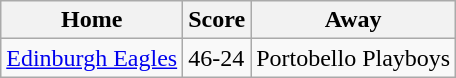<table class="wikitable">
<tr>
<th>Home</th>
<th>Score</th>
<th>Away</th>
</tr>
<tr>
<td><a href='#'>Edinburgh Eagles</a></td>
<td>46-24</td>
<td>Portobello Playboys</td>
</tr>
</table>
